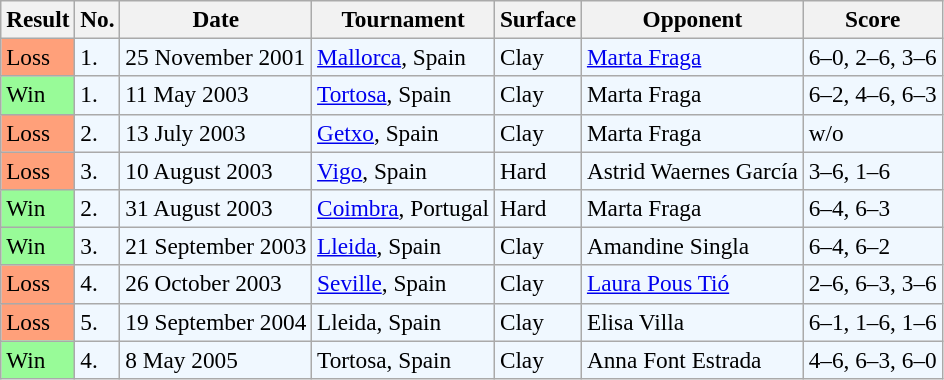<table class="sortable wikitable" style="font-size:97%;">
<tr>
<th>Result</th>
<th>No.</th>
<th>Date</th>
<th>Tournament</th>
<th>Surface</th>
<th>Opponent</th>
<th class="unsortable">Score</th>
</tr>
<tr bgcolor="#f0f8ff">
<td style="background:#ffa07a;">Loss</td>
<td>1.</td>
<td>25 November 2001</td>
<td><a href='#'>Mallorca</a>, Spain</td>
<td>Clay</td>
<td> <a href='#'>Marta Fraga</a></td>
<td>6–0, 2–6, 3–6</td>
</tr>
<tr bgcolor="#f0f8ff">
<td style="background:#98fb98;">Win</td>
<td>1.</td>
<td>11 May 2003</td>
<td><a href='#'>Tortosa</a>, Spain</td>
<td>Clay</td>
<td> Marta Fraga</td>
<td>6–2, 4–6, 6–3</td>
</tr>
<tr bgcolor="#f0f8ff">
<td style="background:#ffa07a;">Loss</td>
<td>2.</td>
<td>13 July 2003</td>
<td><a href='#'>Getxo</a>, Spain</td>
<td>Clay</td>
<td> Marta Fraga</td>
<td>w/o</td>
</tr>
<tr bgcolor="#f0f8ff">
<td style="background:#ffa07a;">Loss</td>
<td>3.</td>
<td>10 August 2003</td>
<td><a href='#'>Vigo</a>, Spain</td>
<td>Hard</td>
<td> Astrid Waernes García</td>
<td>3–6, 1–6</td>
</tr>
<tr bgcolor="#f0f8ff">
<td style="background:#98fb98;">Win</td>
<td>2.</td>
<td>31 August 2003</td>
<td><a href='#'>Coimbra</a>, Portugal</td>
<td>Hard</td>
<td> Marta Fraga</td>
<td>6–4, 6–3</td>
</tr>
<tr bgcolor="#f0f8ff">
<td style="background:#98fb98;">Win</td>
<td>3.</td>
<td>21 September 2003</td>
<td><a href='#'>Lleida</a>, Spain</td>
<td>Clay</td>
<td> Amandine Singla</td>
<td>6–4, 6–2</td>
</tr>
<tr bgcolor="#f0f8ff">
<td style="background:#ffa07a;">Loss</td>
<td>4.</td>
<td>26 October 2003</td>
<td><a href='#'>Seville</a>, Spain</td>
<td>Clay</td>
<td> <a href='#'>Laura Pous Tió</a></td>
<td>2–6, 6–3, 3–6</td>
</tr>
<tr bgcolor="#f0f8ff">
<td style="background:#ffa07a;">Loss</td>
<td>5.</td>
<td>19 September 2004</td>
<td>Lleida, Spain</td>
<td>Clay</td>
<td> Elisa Villa</td>
<td>6–1, 1–6, 1–6</td>
</tr>
<tr bgcolor="#f0f8ff">
<td style="background:#98fb98;">Win</td>
<td>4.</td>
<td>8 May 2005</td>
<td>Tortosa, Spain</td>
<td>Clay</td>
<td> Anna Font Estrada</td>
<td>4–6, 6–3, 6–0</td>
</tr>
</table>
